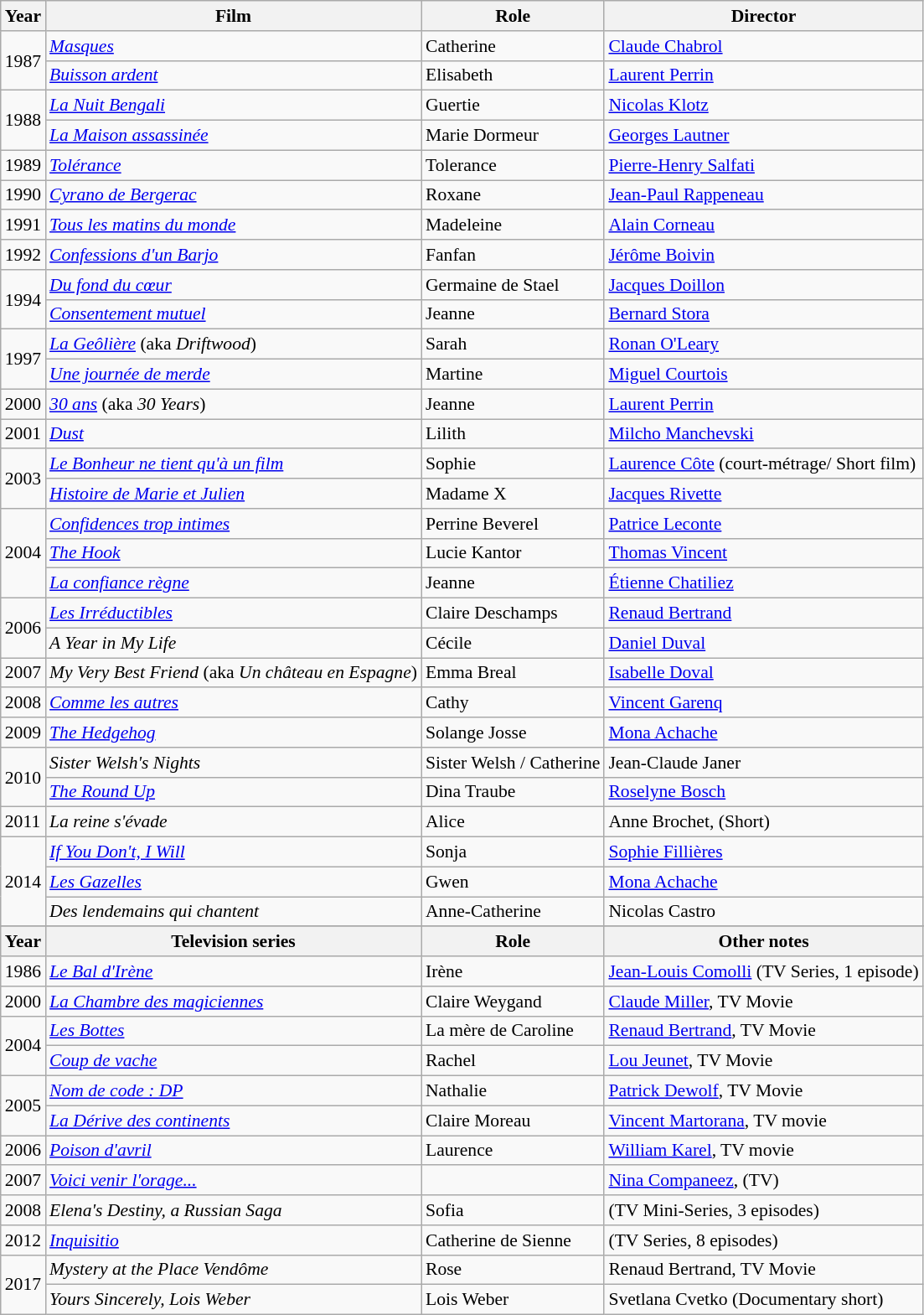<table class="wikitable" style="font-size: 90%;">
<tr>
<th>Year</th>
<th>Film</th>
<th>Role</th>
<th>Director</th>
</tr>
<tr>
<td rowspan=2>1987</td>
<td><em><a href='#'>Masques</a></em></td>
<td>Catherine</td>
<td><a href='#'>Claude Chabrol</a></td>
</tr>
<tr>
<td><em><a href='#'>Buisson ardent</a></em></td>
<td>Elisabeth</td>
<td><a href='#'>Laurent Perrin</a></td>
</tr>
<tr>
<td rowspan=2>1988</td>
<td><em><a href='#'>La Nuit Bengali</a></em></td>
<td>Guertie</td>
<td><a href='#'>Nicolas Klotz</a></td>
</tr>
<tr>
<td><em><a href='#'>La Maison assassinée</a></em></td>
<td>Marie Dormeur</td>
<td><a href='#'>Georges Lautner</a></td>
</tr>
<tr>
<td>1989</td>
<td><em><a href='#'>Tolérance</a></em></td>
<td>Tolerance</td>
<td><a href='#'>Pierre-Henry Salfati</a></td>
</tr>
<tr>
<td>1990</td>
<td><em><a href='#'>Cyrano de Bergerac</a></em></td>
<td>Roxane</td>
<td><a href='#'>Jean-Paul Rappeneau</a></td>
</tr>
<tr>
<td>1991</td>
<td><em><a href='#'>Tous les matins du monde</a></em></td>
<td>Madeleine</td>
<td><a href='#'>Alain Corneau</a></td>
</tr>
<tr>
<td>1992</td>
<td><em><a href='#'>Confessions d'un Barjo</a></em></td>
<td>Fanfan</td>
<td><a href='#'>Jérôme Boivin</a></td>
</tr>
<tr>
<td rowspan=2>1994</td>
<td><em><a href='#'>Du fond du cœur</a></em></td>
<td>Germaine de Stael</td>
<td><a href='#'>Jacques Doillon</a></td>
</tr>
<tr>
<td><em><a href='#'>Consentement mutuel</a></em></td>
<td>Jeanne</td>
<td><a href='#'>Bernard Stora</a></td>
</tr>
<tr>
<td rowspan=2>1997</td>
<td><em><a href='#'>La Geôlière</a></em> (aka <em>Driftwood</em>)</td>
<td>Sarah</td>
<td><a href='#'>Ronan O'Leary</a></td>
</tr>
<tr>
<td><em><a href='#'>Une journée de merde</a></em></td>
<td>Martine</td>
<td><a href='#'>Miguel Courtois</a></td>
</tr>
<tr>
<td>2000</td>
<td><em><a href='#'>30 ans</a></em> (aka <em>30 Years</em>)</td>
<td>Jeanne</td>
<td><a href='#'>Laurent Perrin</a></td>
</tr>
<tr>
<td>2001</td>
<td><em><a href='#'>Dust</a></em></td>
<td>Lilith</td>
<td><a href='#'>Milcho Manchevski</a></td>
</tr>
<tr>
<td rowspan=2>2003</td>
<td><em><a href='#'>Le Bonheur ne tient qu'à un film</a></em></td>
<td>Sophie</td>
<td><a href='#'>Laurence Côte</a> (court-métrage/ Short film)</td>
</tr>
<tr>
<td><em><a href='#'>Histoire de Marie et Julien</a></em></td>
<td>Madame X</td>
<td><a href='#'>Jacques Rivette</a></td>
</tr>
<tr>
<td rowspan=3>2004</td>
<td><em><a href='#'>Confidences trop intimes</a></em></td>
<td>Perrine Beverel</td>
<td><a href='#'>Patrice Leconte</a></td>
</tr>
<tr>
<td><em><a href='#'>The Hook</a></em></td>
<td>Lucie Kantor</td>
<td><a href='#'>Thomas Vincent</a></td>
</tr>
<tr>
<td><em><a href='#'>La confiance règne</a></em></td>
<td>Jeanne</td>
<td><a href='#'>Étienne Chatiliez</a></td>
</tr>
<tr>
<td rowspan=2>2006</td>
<td><em><a href='#'>Les Irréductibles</a></em></td>
<td>Claire Deschamps</td>
<td><a href='#'>Renaud Bertrand</a></td>
</tr>
<tr>
<td><em>A Year in My Life</em></td>
<td>Cécile</td>
<td><a href='#'>Daniel Duval</a></td>
</tr>
<tr>
<td>2007</td>
<td><em>My Very Best Friend</em> (aka <em>Un château en Espagne</em>)</td>
<td>Emma Breal</td>
<td><a href='#'>Isabelle Doval</a></td>
</tr>
<tr>
<td>2008</td>
<td><em><a href='#'>Comme les autres</a></em></td>
<td>Cathy</td>
<td><a href='#'>Vincent Garenq</a></td>
</tr>
<tr>
<td>2009</td>
<td><em><a href='#'>The Hedgehog</a></em></td>
<td>Solange Josse</td>
<td><a href='#'>Mona Achache</a></td>
</tr>
<tr>
<td rowspan=2>2010</td>
<td><em>Sister Welsh's Nights</em></td>
<td>Sister Welsh / Catherine</td>
<td>Jean-Claude Janer</td>
</tr>
<tr>
<td><em><a href='#'>The Round Up</a></em></td>
<td>Dina Traube</td>
<td><a href='#'>Roselyne Bosch</a></td>
</tr>
<tr>
<td>2011</td>
<td><em>La reine s'évade</em></td>
<td>Alice</td>
<td>Anne Brochet, (Short)</td>
</tr>
<tr>
<td rowspan=3>2014</td>
<td><em><a href='#'>If You Don't, I Will</a></em></td>
<td>Sonja</td>
<td><a href='#'>Sophie Fillières</a></td>
</tr>
<tr>
<td><em><a href='#'>Les Gazelles</a></em></td>
<td>Gwen</td>
<td><a href='#'>Mona Achache</a></td>
</tr>
<tr>
<td><em>Des lendemains qui chantent</em></td>
<td>Anne-Catherine</td>
<td>Nicolas Castro</td>
</tr>
<tr>
</tr>
<tr>
<th>Year</th>
<th>Television series</th>
<th>Role</th>
<th>Other notes</th>
</tr>
<tr>
<td>1986</td>
<td><em><a href='#'>Le Bal d'Irène</a></em></td>
<td>Irène</td>
<td><a href='#'>Jean-Louis Comolli</a> (TV Series, 1 episode)</td>
</tr>
<tr>
<td>2000</td>
<td><em><a href='#'>La Chambre des magiciennes</a></em></td>
<td>Claire Weygand</td>
<td><a href='#'>Claude Miller</a>, TV Movie</td>
</tr>
<tr>
<td rowspan=2>2004</td>
<td><em><a href='#'>Les Bottes</a></em></td>
<td>La mère de Caroline</td>
<td><a href='#'>Renaud Bertrand</a>, TV Movie</td>
</tr>
<tr>
<td><em><a href='#'>Coup de vache</a></em></td>
<td>Rachel</td>
<td><a href='#'>Lou Jeunet</a>, TV Movie</td>
</tr>
<tr>
<td rowspan=2>2005</td>
<td><em><a href='#'>Nom de code : DP</a></em></td>
<td>Nathalie</td>
<td><a href='#'>Patrick Dewolf</a>, TV Movie</td>
</tr>
<tr>
<td><em><a href='#'>La Dérive des continents</a></em></td>
<td>Claire Moreau</td>
<td><a href='#'>Vincent Martorana</a>, TV movie</td>
</tr>
<tr>
<td>2006</td>
<td><em><a href='#'>Poison d'avril</a></em></td>
<td>Laurence</td>
<td><a href='#'>William Karel</a>, TV movie</td>
</tr>
<tr>
<td>2007</td>
<td><em><a href='#'>Voici venir l'orage...</a></em></td>
<td></td>
<td><a href='#'>Nina Companeez</a>, (TV)</td>
</tr>
<tr>
<td>2008</td>
<td><em>Elena's Destiny, a Russian Saga</em></td>
<td>Sofia</td>
<td>(TV Mini-Series, 3 episodes)</td>
</tr>
<tr>
<td>2012</td>
<td><em><a href='#'>Inquisitio</a></em></td>
<td>Catherine de Sienne</td>
<td>(TV Series, 8 episodes)</td>
</tr>
<tr>
<td rowspan=2>2017</td>
<td><em>Mystery at the Place Vendôme</em></td>
<td>Rose</td>
<td>Renaud Bertrand, TV Movie</td>
</tr>
<tr>
<td><em> Yours Sincerely, Lois Weber</em></td>
<td>Lois Weber</td>
<td>Svetlana Cvetko (Documentary short)</td>
</tr>
</table>
